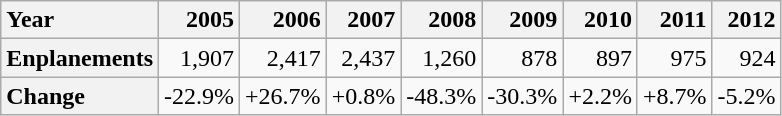<table class="wikitable">
<tr>
<th style="text-align:left;">Year</th>
<th style="text-align:right;">2005 </th>
<th style="text-align:right;">2006 </th>
<th style="text-align:right;">2007 </th>
<th style="text-align:right;">2008 </th>
<th style="text-align:right;">2009 </th>
<th style="text-align:right;">2010 </th>
<th style="text-align:right;">2011 </th>
<th style="text-align:right;">2012 </th>
</tr>
<tr>
<th style="text-align:left;">Enplanements</th>
<td style="text-align:right;">1,907</td>
<td style="text-align:right;">2,417</td>
<td style="text-align:right;">2,437</td>
<td style="text-align:right;">1,260</td>
<td style="text-align:right;">878</td>
<td style="text-align:right;">897</td>
<td style="text-align:right;">975</td>
<td style="text-align:right;">924</td>
</tr>
<tr>
<th style="text-align:left;">Change</th>
<td style="text-align:right;">-22.9% </td>
<td style="text-align:right;">+26.7% </td>
<td style="text-align:right;">+0.8% </td>
<td style="text-align:right;">-48.3% </td>
<td style="text-align:right;">-30.3% </td>
<td style="text-align:right;">+2.2% </td>
<td style="text-align:right;">+8.7% </td>
<td style="text-align:right;">-5.2% </td>
</tr>
</table>
